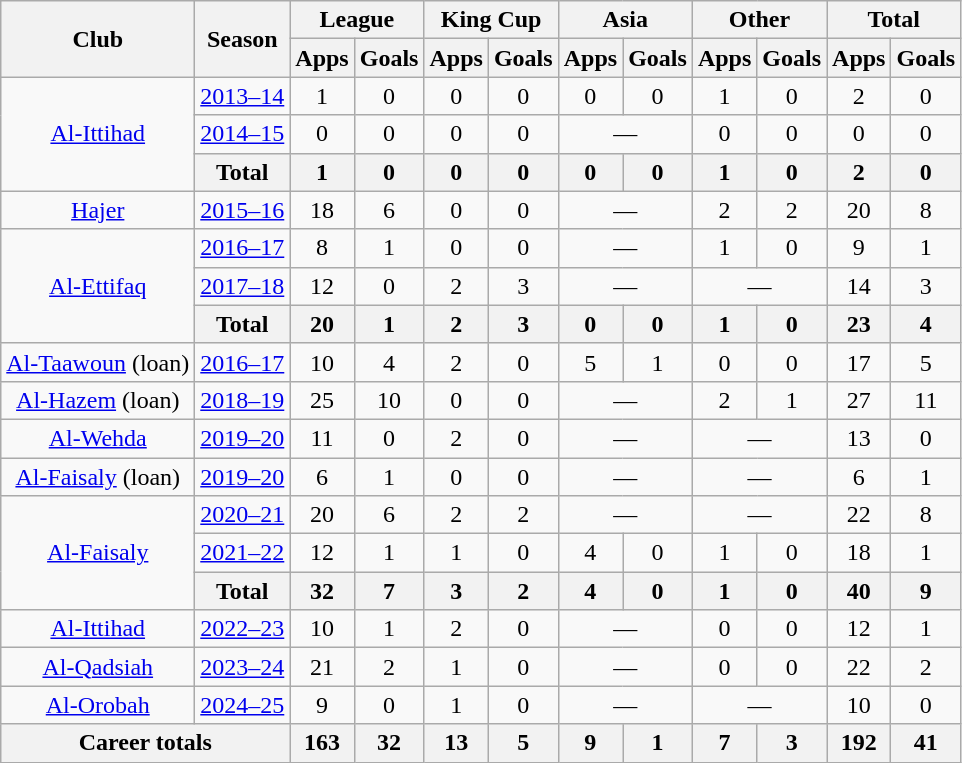<table class="wikitable" style="text-align: center">
<tr>
<th rowspan=2>Club</th>
<th rowspan=2>Season</th>
<th colspan=2>League</th>
<th colspan=2>King Cup</th>
<th colspan=2>Asia</th>
<th colspan=2>Other</th>
<th colspan=2>Total</th>
</tr>
<tr>
<th>Apps</th>
<th>Goals</th>
<th>Apps</th>
<th>Goals</th>
<th>Apps</th>
<th>Goals</th>
<th>Apps</th>
<th>Goals</th>
<th>Apps</th>
<th>Goals</th>
</tr>
<tr>
<td rowspan=3><a href='#'>Al-Ittihad</a></td>
<td><a href='#'>2013–14</a></td>
<td>1</td>
<td>0</td>
<td>0</td>
<td>0</td>
<td>0</td>
<td>0</td>
<td>1</td>
<td>0</td>
<td>2</td>
<td>0</td>
</tr>
<tr>
<td><a href='#'>2014–15</a></td>
<td>0</td>
<td>0</td>
<td>0</td>
<td>0</td>
<td colspan=2>—</td>
<td>0</td>
<td>0</td>
<td>0</td>
<td>0</td>
</tr>
<tr>
<th>Total</th>
<th>1</th>
<th>0</th>
<th>0</th>
<th>0</th>
<th>0</th>
<th>0</th>
<th>1</th>
<th>0</th>
<th>2</th>
<th>0</th>
</tr>
<tr>
<td rowspan=1><a href='#'>Hajer</a></td>
<td><a href='#'>2015–16</a></td>
<td>18</td>
<td>6</td>
<td>0</td>
<td>0</td>
<td colspan=2>—</td>
<td>2</td>
<td>2</td>
<td>20</td>
<td>8</td>
</tr>
<tr>
<td rowspan=3><a href='#'>Al-Ettifaq</a></td>
<td><a href='#'>2016–17</a></td>
<td>8</td>
<td>1</td>
<td>0</td>
<td>0</td>
<td colspan=2>—</td>
<td>1</td>
<td>0</td>
<td>9</td>
<td>1</td>
</tr>
<tr>
<td><a href='#'>2017–18</a></td>
<td>12</td>
<td>0</td>
<td>2</td>
<td>3</td>
<td colspan=2>—</td>
<td colspan=2>—</td>
<td>14</td>
<td>3</td>
</tr>
<tr>
<th>Total</th>
<th>20</th>
<th>1</th>
<th>2</th>
<th>3</th>
<th>0</th>
<th>0</th>
<th>1</th>
<th>0</th>
<th>23</th>
<th>4</th>
</tr>
<tr>
<td rowspan=1><a href='#'>Al-Taawoun</a> (loan)</td>
<td><a href='#'>2016–17</a></td>
<td>10</td>
<td>4</td>
<td>2</td>
<td>0</td>
<td>5</td>
<td>1</td>
<td>0</td>
<td>0</td>
<td>17</td>
<td>5</td>
</tr>
<tr>
<td rowspan=1><a href='#'>Al-Hazem</a> (loan)</td>
<td><a href='#'>2018–19</a></td>
<td>25</td>
<td>10</td>
<td>0</td>
<td>0</td>
<td colspan=2>—</td>
<td>2</td>
<td>1</td>
<td>27</td>
<td>11</td>
</tr>
<tr>
<td rowspan=1><a href='#'>Al-Wehda</a></td>
<td><a href='#'>2019–20</a></td>
<td>11</td>
<td>0</td>
<td>2</td>
<td>0</td>
<td colspan=2>—</td>
<td colspan=2>—</td>
<td>13</td>
<td>0</td>
</tr>
<tr>
<td rowspan=1><a href='#'>Al-Faisaly</a> (loan)</td>
<td><a href='#'>2019–20</a></td>
<td>6</td>
<td>1</td>
<td>0</td>
<td>0</td>
<td colspan=2>—</td>
<td colspan=2>—</td>
<td>6</td>
<td>1</td>
</tr>
<tr>
<td rowspan=3><a href='#'>Al-Faisaly</a></td>
<td><a href='#'>2020–21</a></td>
<td>20</td>
<td>6</td>
<td>2</td>
<td>2</td>
<td colspan=2>—</td>
<td colspan=2>—</td>
<td>22</td>
<td>8</td>
</tr>
<tr>
<td><a href='#'>2021–22</a></td>
<td>12</td>
<td>1</td>
<td>1</td>
<td>0</td>
<td>4</td>
<td>0</td>
<td>1</td>
<td>0</td>
<td>18</td>
<td>1</td>
</tr>
<tr>
<th>Total</th>
<th>32</th>
<th>7</th>
<th>3</th>
<th>2</th>
<th>4</th>
<th>0</th>
<th>1</th>
<th>0</th>
<th>40</th>
<th>9</th>
</tr>
<tr>
<td rowspan=1><a href='#'>Al-Ittihad</a></td>
<td><a href='#'>2022–23</a></td>
<td>10</td>
<td>1</td>
<td>2</td>
<td>0</td>
<td colspan=2>—</td>
<td>0</td>
<td>0</td>
<td>12</td>
<td>1</td>
</tr>
<tr>
<td rowspan=1><a href='#'>Al-Qadsiah</a></td>
<td><a href='#'>2023–24</a></td>
<td>21</td>
<td>2</td>
<td>1</td>
<td>0</td>
<td colspan=2>—</td>
<td>0</td>
<td>0</td>
<td>22</td>
<td>2</td>
</tr>
<tr>
<td rowspan=1><a href='#'>Al-Orobah</a></td>
<td><a href='#'>2024–25</a></td>
<td>9</td>
<td>0</td>
<td>1</td>
<td>0</td>
<td colspan=2>—</td>
<td colspan=2>—</td>
<td>10</td>
<td>0</td>
</tr>
<tr>
<th colspan=2>Career totals</th>
<th>163</th>
<th>32</th>
<th>13</th>
<th>5</th>
<th>9</th>
<th>1</th>
<th>7</th>
<th>3</th>
<th>192</th>
<th>41</th>
</tr>
</table>
